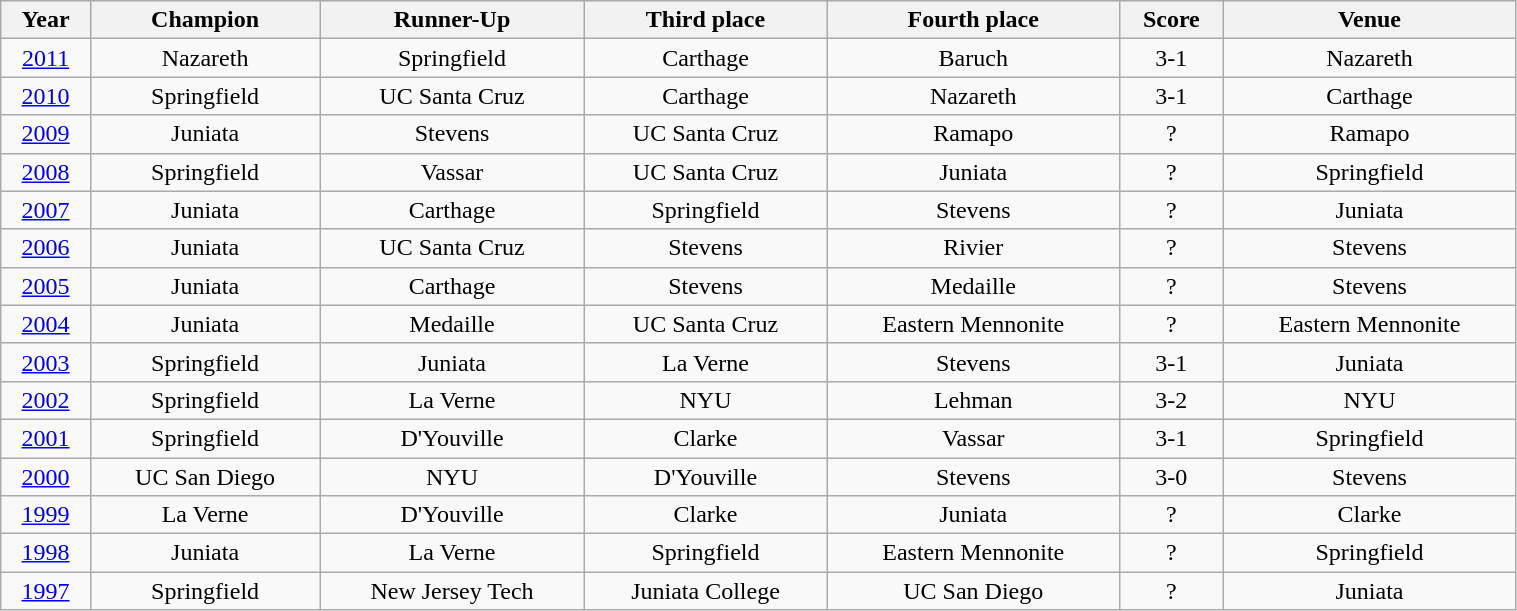<table class="wikitable" width=80%>
<tr bgcolor="#efefef" align=center>
<th>Year</th>
<th>Champion</th>
<th>Runner-Up</th>
<th>Third place</th>
<th>Fourth place</th>
<th>Score</th>
<th>Venue</th>
</tr>
<tr align="center">
<td><a href='#'>2011</a></td>
<td>Nazareth</td>
<td>Springfield</td>
<td>Carthage</td>
<td>Baruch</td>
<td>3-1</td>
<td>Nazareth</td>
</tr>
<tr align="center">
<td><a href='#'>2010</a></td>
<td>Springfield</td>
<td>UC Santa Cruz</td>
<td>Carthage</td>
<td>Nazareth</td>
<td>3-1</td>
<td>Carthage</td>
</tr>
<tr align="center">
<td><a href='#'>2009</a></td>
<td>Juniata</td>
<td>Stevens</td>
<td>UC Santa Cruz</td>
<td>Ramapo</td>
<td>?</td>
<td>Ramapo</td>
</tr>
<tr align="center">
<td><a href='#'>2008</a></td>
<td>Springfield</td>
<td>Vassar</td>
<td>UC Santa Cruz</td>
<td>Juniata</td>
<td>?</td>
<td>Springfield</td>
</tr>
<tr align="center">
<td><a href='#'>2007</a></td>
<td>Juniata</td>
<td>Carthage</td>
<td>Springfield</td>
<td>Stevens</td>
<td>?</td>
<td>Juniata</td>
</tr>
<tr align="center">
<td><a href='#'>2006</a></td>
<td>Juniata</td>
<td>UC Santa Cruz</td>
<td>Stevens</td>
<td>Rivier</td>
<td>?</td>
<td>Stevens</td>
</tr>
<tr align="center">
<td><a href='#'>2005</a></td>
<td>Juniata</td>
<td>Carthage</td>
<td>Stevens</td>
<td>Medaille</td>
<td>?</td>
<td>Stevens</td>
</tr>
<tr align="center">
<td><a href='#'>2004</a></td>
<td>Juniata</td>
<td>Medaille</td>
<td>UC Santa Cruz</td>
<td>Eastern Mennonite</td>
<td>?</td>
<td>Eastern Mennonite</td>
</tr>
<tr align="center">
<td><a href='#'>2003</a></td>
<td>Springfield</td>
<td>Juniata</td>
<td>La Verne</td>
<td>Stevens</td>
<td>3-1</td>
<td>Juniata</td>
</tr>
<tr align="center">
<td><a href='#'>2002</a></td>
<td>Springfield</td>
<td>La Verne</td>
<td>NYU</td>
<td>Lehman</td>
<td>3-2</td>
<td>NYU</td>
</tr>
<tr align="center">
<td><a href='#'>2001</a></td>
<td>Springfield</td>
<td>D'Youville</td>
<td>Clarke</td>
<td>Vassar</td>
<td>3-1</td>
<td>Springfield</td>
</tr>
<tr align="center">
<td><a href='#'>2000</a></td>
<td>UC San Diego</td>
<td>NYU</td>
<td>D'Youville</td>
<td>Stevens</td>
<td>3-0</td>
<td>Stevens</td>
</tr>
<tr align="center">
<td><a href='#'>1999</a></td>
<td>La Verne</td>
<td>D'Youville</td>
<td>Clarke</td>
<td>Juniata</td>
<td>?</td>
<td>Clarke</td>
</tr>
<tr align="center">
<td><a href='#'>1998</a></td>
<td>Juniata</td>
<td>La Verne</td>
<td>Springfield</td>
<td>Eastern Mennonite</td>
<td>?</td>
<td>Springfield</td>
</tr>
<tr align="center">
<td><a href='#'>1997</a></td>
<td>Springfield</td>
<td>New Jersey Tech</td>
<td>Juniata College</td>
<td>UC San Diego</td>
<td>?</td>
<td>Juniata</td>
</tr>
</table>
